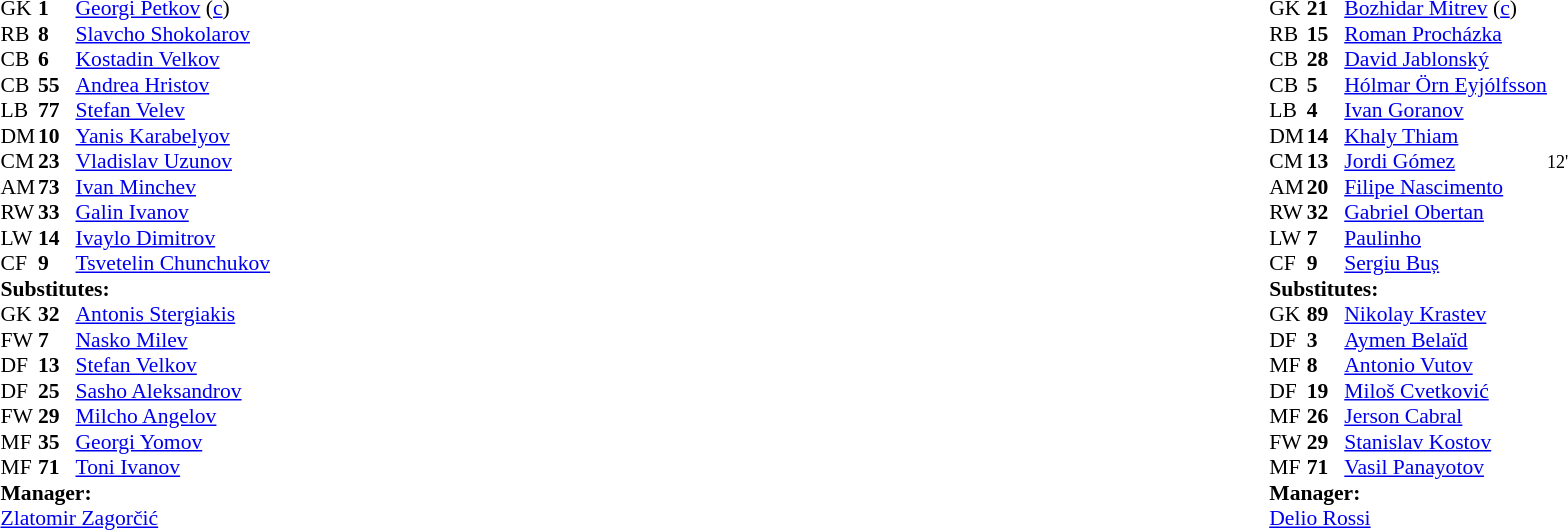<table style="width:100%">
<tr>
<td style="vertical-align:top;width:50%"><br><table style="font-size:90%" cellspacing="0" cellpadding="0">
<tr>
<th width="25"></th>
<th width="25"></th>
</tr>
<tr>
<td>GK</td>
<td><strong>1</strong></td>
<td> <a href='#'>Georgi Petkov</a> (<a href='#'>c</a>)</td>
<td></td>
</tr>
<tr>
<td>RB</td>
<td><strong>8</strong></td>
<td> <a href='#'>Slavcho Shokolarov</a></td>
<td></td>
</tr>
<tr>
<td>CB</td>
<td><strong>6</strong></td>
<td> <a href='#'>Kostadin Velkov</a></td>
</tr>
<tr>
<td>CB</td>
<td><strong>55</strong></td>
<td> <a href='#'>Andrea Hristov</a></td>
<td></td>
</tr>
<tr>
<td>LB</td>
<td><strong>77</strong></td>
<td> <a href='#'>Stefan Velev</a></td>
<td></td>
</tr>
<tr>
<td>DM</td>
<td><strong>10</strong></td>
<td> <a href='#'>Yanis Karabelyov</a></td>
</tr>
<tr>
<td>CM</td>
<td><strong>23</strong></td>
<td> <a href='#'>Vladislav Uzunov</a></td>
</tr>
<tr>
<td>AM</td>
<td><strong>73</strong></td>
<td> <a href='#'>Ivan Minchev</a></td>
<td></td>
</tr>
<tr>
<td>RW</td>
<td><strong>33</strong></td>
<td> <a href='#'>Galin Ivanov</a></td>
<td></td>
<td></td>
</tr>
<tr>
<td>LW</td>
<td><strong>14</strong></td>
<td> <a href='#'>Ivaylo Dimitrov</a></td>
</tr>
<tr>
<td>CF</td>
<td><strong>9</strong></td>
<td> <a href='#'>Tsvetelin Chunchukov</a></td>
<td></td>
<td></td>
</tr>
<tr>
<td colspan=4><strong>Substitutes:</strong></td>
</tr>
<tr>
<td>GK</td>
<td><strong>32</strong></td>
<td> <a href='#'>Antonis Stergiakis</a></td>
</tr>
<tr>
<td>FW</td>
<td><strong>7</strong></td>
<td> <a href='#'>Nasko Milev</a></td>
</tr>
<tr>
<td>DF</td>
<td><strong>13</strong></td>
<td> <a href='#'>Stefan Velkov</a></td>
</tr>
<tr>
<td>DF</td>
<td><strong>25</strong></td>
<td> <a href='#'>Sasho Aleksandrov</a></td>
</tr>
<tr>
<td>FW</td>
<td><strong>29</strong></td>
<td> <a href='#'>Milcho Angelov</a></td>
<td></td>
<td></td>
</tr>
<tr>
<td>MF</td>
<td><strong>35</strong></td>
<td> <a href='#'>Georgi Yomov</a></td>
<td></td>
<td></td>
</tr>
<tr>
<td>MF</td>
<td><strong>71</strong></td>
<td> <a href='#'>Toni Ivanov</a></td>
</tr>
<tr>
<td colspan=4><strong>Manager:</strong></td>
</tr>
<tr>
<td colspan="4"> <a href='#'>Zlatomir Zagorčić</a></td>
</tr>
</table>
</td>
<td valign="top"></td>
<td valign="top" width="50%"><br><table cellspacing="0" cellpadding="0" style="font-size:90%;margin:auto">
<tr>
<th width="25"></th>
<th width="25"></th>
</tr>
<tr>
<td>GK</td>
<td><strong>21</strong></td>
<td> <a href='#'>Bozhidar Mitrev</a> (<a href='#'>c</a>)</td>
</tr>
<tr>
<td>RB</td>
<td><strong>15</strong></td>
<td> <a href='#'>Roman Procházka</a></td>
</tr>
<tr>
<td>CB</td>
<td><strong>28</strong></td>
<td> <a href='#'>David Jablonský</a></td>
</tr>
<tr>
<td>CB</td>
<td><strong>5</strong></td>
<td> <a href='#'>Hólmar Örn Eyjólfsson</a></td>
<td></td>
</tr>
<tr>
<td>LB</td>
<td><strong>4</strong></td>
<td> <a href='#'>Ivan Goranov</a></td>
</tr>
<tr>
<td>DM</td>
<td><strong>14</strong></td>
<td> <a href='#'>Khaly Thiam</a></td>
<td></td>
</tr>
<tr>
<td>CM</td>
<td><strong>13</strong></td>
<td> <a href='#'>Jordi Gómez</a></td>
<td> <small>12'</small></td>
<td></td>
<td></td>
</tr>
<tr>
<td>AM</td>
<td><strong>20</strong></td>
<td> <a href='#'>Filipe Nascimento</a></td>
<td></td>
</tr>
<tr>
<td>RW</td>
<td><strong>32</strong></td>
<td> <a href='#'>Gabriel Obertan</a></td>
</tr>
<tr>
<td>LW</td>
<td><strong>7</strong></td>
<td> <a href='#'>Paulinho</a></td>
<td></td>
<td></td>
</tr>
<tr>
<td>CF</td>
<td><strong>9</strong></td>
<td> <a href='#'>Sergiu Buș</a></td>
<td></td>
<td></td>
</tr>
<tr>
<td colspan=4><strong>Substitutes:</strong></td>
</tr>
<tr>
<td>GK</td>
<td><strong>89</strong></td>
<td> <a href='#'>Nikolay Krastev</a></td>
</tr>
<tr>
<td>DF</td>
<td><strong>3</strong></td>
<td> <a href='#'>Aymen Belaïd</a></td>
</tr>
<tr>
<td>MF</td>
<td><strong>8</strong></td>
<td> <a href='#'>Antonio Vutov</a></td>
<td></td>
<td></td>
</tr>
<tr>
<td>DF</td>
<td><strong>19</strong></td>
<td> <a href='#'>Miloš Cvetković</a></td>
<td></td>
<td></td>
</tr>
<tr>
<td>MF</td>
<td><strong>26</strong></td>
<td> <a href='#'>Jerson Cabral</a></td>
<td></td>
<td></td>
</tr>
<tr>
<td>FW</td>
<td><strong>29</strong></td>
<td> <a href='#'>Stanislav Kostov</a></td>
</tr>
<tr>
<td>MF</td>
<td><strong>71</strong></td>
<td> <a href='#'>Vasil Panayotov</a></td>
</tr>
<tr>
<td colspan=4><strong>Manager:</strong></td>
</tr>
<tr>
<td colspan="4"> <a href='#'>Delio Rossi</a></td>
</tr>
</table>
</td>
</tr>
</table>
